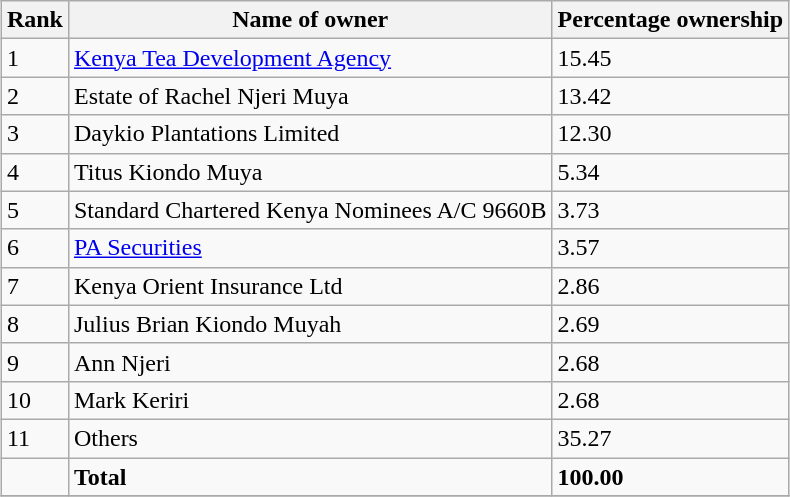<table class="wikitable sortable" style="margin-left:auto;margin-right:auto">
<tr>
<th style="width:2em;">Rank</th>
<th>Name of owner</th>
<th>Percentage ownership</th>
</tr>
<tr>
<td>1</td>
<td><a href='#'>Kenya Tea Development Agency</a></td>
<td>15.45</td>
</tr>
<tr>
<td>2</td>
<td>Estate of Rachel Njeri Muya</td>
<td>13.42</td>
</tr>
<tr>
<td>3</td>
<td>Daykio Plantations Limited</td>
<td>12.30</td>
</tr>
<tr>
<td>4</td>
<td>Titus Kiondo Muya</td>
<td>5.34</td>
</tr>
<tr>
<td>5</td>
<td>Standard Chartered Kenya Nominees A/C 9660B</td>
<td>3.73</td>
</tr>
<tr>
<td>6</td>
<td><a href='#'>PA Securities</a></td>
<td>3.57</td>
</tr>
<tr>
<td>7</td>
<td>Kenya Orient Insurance Ltd</td>
<td>2.86</td>
</tr>
<tr>
<td>8</td>
<td>Julius Brian Kiondo Muyah</td>
<td>2.69</td>
</tr>
<tr>
<td>9</td>
<td>Ann Njeri</td>
<td>2.68</td>
</tr>
<tr>
<td>10</td>
<td>Mark Keriri</td>
<td>2.68</td>
</tr>
<tr>
<td>11</td>
<td>Others</td>
<td>35.27</td>
</tr>
<tr>
<td></td>
<td><strong>Total</strong></td>
<td><strong>100.00</strong></td>
</tr>
<tr>
</tr>
</table>
